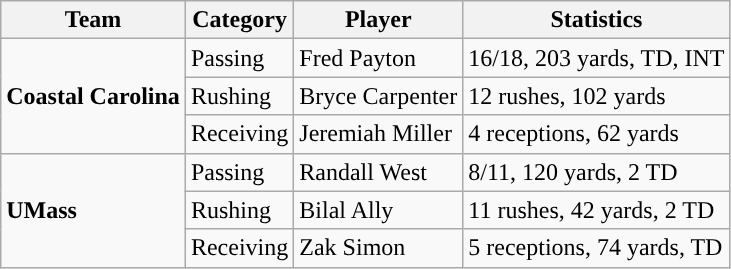<table class="wikitable" style="float: left;">
<tr>
<th>Team</th>
<th>Category</th>
<th>Player</th>
<th>Statistics</th>
</tr>
<tr>
<td rowspan=3><strong>Coastal Carolina</strong></td>
<td>Passing</td>
<td>Fred Payton</td>
<td>16/18, 203 yards, TD, INT</td>
</tr>
<tr>
<td>Rushing</td>
<td>Bryce Carpenter</td>
<td>12 rushes, 102 yards</td>
</tr>
<tr>
<td>Receiving</td>
<td>Jeremiah Miller</td>
<td>4 receptions, 62 yards</td>
</tr>
<tr>
<td rowspan=3><strong>UMass</strong></td>
<td>Passing</td>
<td>Randall West</td>
<td>8/11, 120 yards, 2 TD</td>
</tr>
<tr>
<td>Rushing</td>
<td>Bilal Ally</td>
<td>11 rushes, 42 yards, 2 TD</td>
</tr>
<tr>
<td>Receiving</td>
<td>Zak Simon</td>
<td>5 receptions, 74 yards, TD</td>
</tr>
</table>
